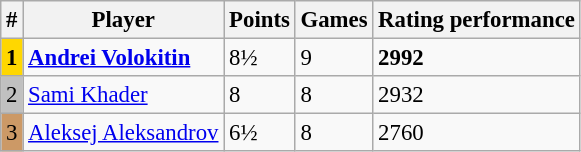<table class="wikitable" style="font-size: 95%;">
<tr>
<th>#</th>
<th>Player</th>
<th>Points</th>
<th>Games</th>
<th>Rating performance</th>
</tr>
<tr>
<td style="background:gold;"><strong>1</strong></td>
<td><strong> <a href='#'>Andrei Volokitin</a></strong></td>
<td>8½</td>
<td>9</td>
<td><strong>2992</strong></td>
</tr>
<tr>
<td style="background:silver;">2</td>
<td> <a href='#'>Sami Khader</a></td>
<td>8</td>
<td>8</td>
<td>2932</td>
</tr>
<tr>
<td style="background:#c96;">3</td>
<td> <a href='#'>Aleksej Aleksandrov</a></td>
<td>6½</td>
<td>8</td>
<td>2760</td>
</tr>
</table>
